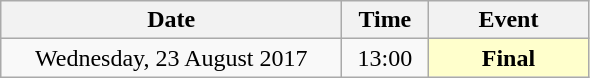<table class = "wikitable" style="text-align:center;">
<tr>
<th width="220">Date</th>
<th width="50">Time</th>
<th width="100">Event</th>
</tr>
<tr>
<td>Wednesday, 23 August 2017</td>
<td>13:00</td>
<td bgcolor="ffffcc"><strong>Final</strong></td>
</tr>
</table>
